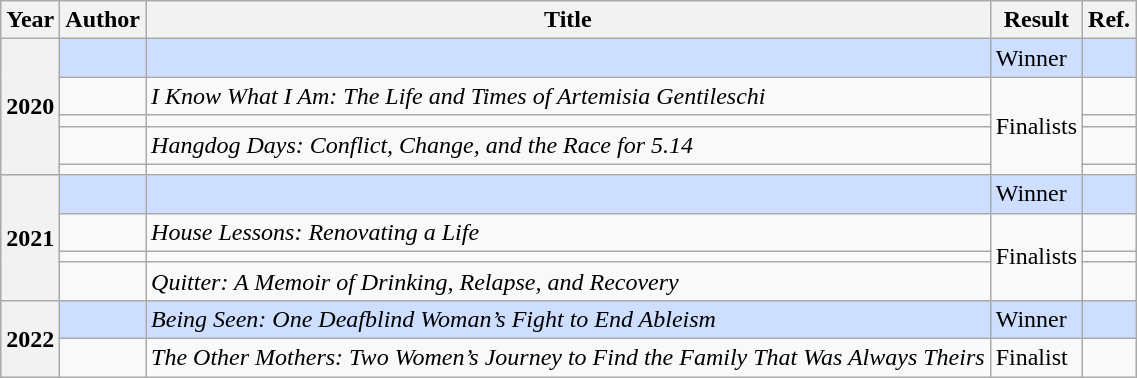<table class="wikitable sortable mw-collapsible">
<tr>
<th>Year</th>
<th>Author</th>
<th>Title</th>
<th>Result</th>
<th>Ref.</th>
</tr>
<tr style="background:#cddeff">
<th rowspan="5">2020</th>
<td></td>
<td><em></em></td>
<td>Winner</td>
<td></td>
</tr>
<tr>
<td></td>
<td><em>I Know What I Am: The Life and Times of Artemisia Gentileschi</em></td>
<td rowspan="4">Finalists</td>
<td></td>
</tr>
<tr>
<td></td>
<td><em></em></td>
<td></td>
</tr>
<tr>
<td></td>
<td><em>Hangdog Days: Conflict, Change, and the Race for 5.14</em></td>
<td></td>
</tr>
<tr>
<td></td>
<td><em></em></td>
<td></td>
</tr>
<tr style="background:#cddeff">
<th rowspan="4">2021</th>
<td></td>
<td><em></em></td>
<td>Winner</td>
<td></td>
</tr>
<tr>
<td></td>
<td><em>House Lessons: Renovating a Life</em></td>
<td rowspan="3">Finalists</td>
<td></td>
</tr>
<tr>
<td></td>
<td><em></em></td>
<td></td>
</tr>
<tr>
<td></td>
<td><em>Quitter: A Memoir of Drinking, Relapse, and Recovery</em></td>
<td></td>
</tr>
<tr style="background:#cddeff">
<th rowspan="2">2022</th>
<td></td>
<td><em>Being Seen: One Deafblind Woman’s Fight to End Ableism</em></td>
<td>Winner</td>
<td></td>
</tr>
<tr>
<td></td>
<td><em>The Other Mothers: Two Women’s Journey to Find the Family That Was Always Theirs</em></td>
<td>Finalist</td>
<td></td>
</tr>
</table>
